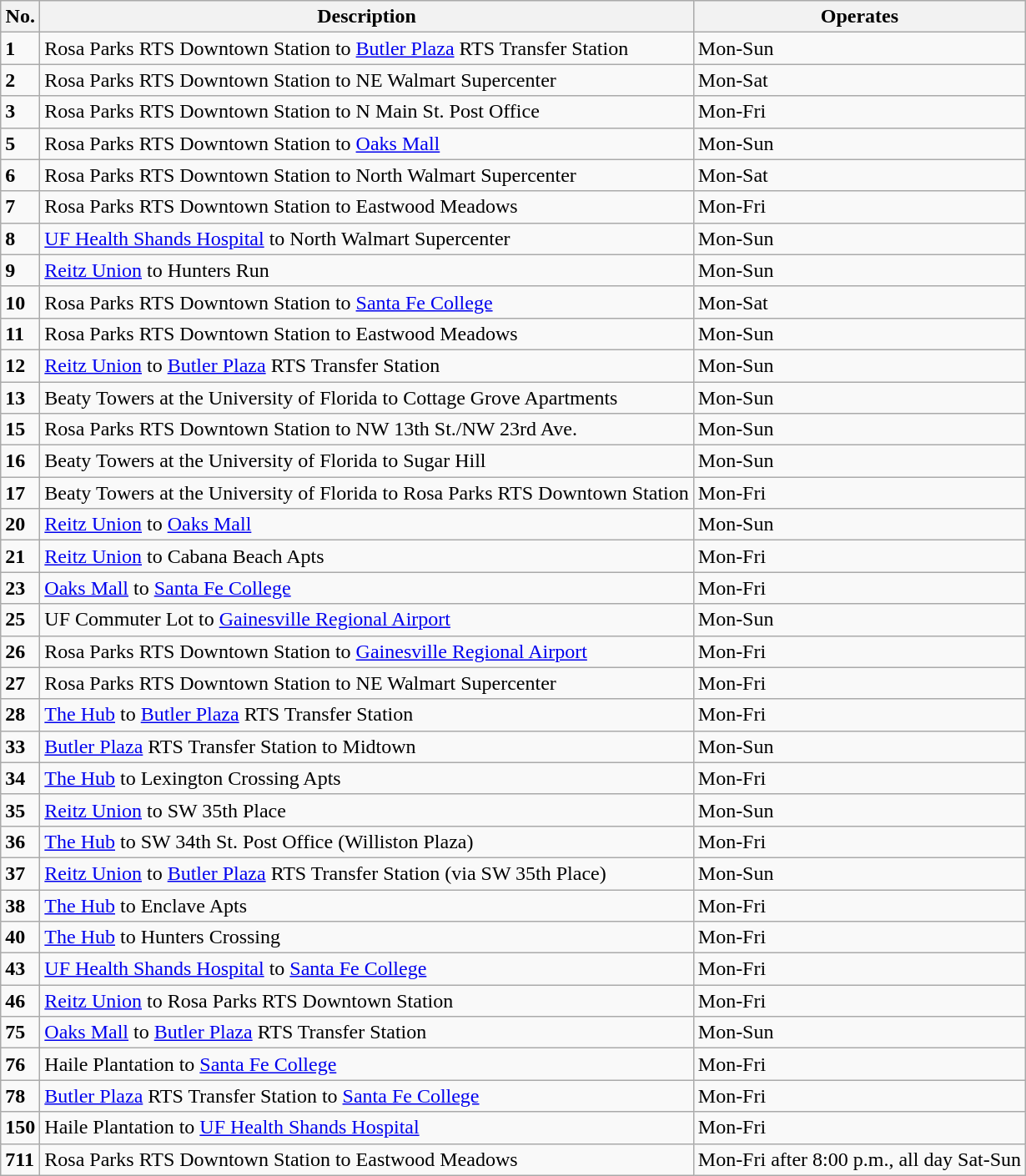<table class="wikitable">
<tr>
<th>No.</th>
<th>Description</th>
<th>Operates</th>
</tr>
<tr>
<td><strong>1</strong></td>
<td>Rosa Parks RTS Downtown Station to <a href='#'>Butler Plaza</a> RTS Transfer Station</td>
<td>Mon-Sun</td>
</tr>
<tr>
<td><strong>2</strong></td>
<td>Rosa Parks RTS Downtown Station to NE Walmart Supercenter</td>
<td>Mon-Sat</td>
</tr>
<tr>
<td><strong>3</strong></td>
<td>Rosa Parks RTS Downtown Station to N Main St. Post Office</td>
<td>Mon-Fri</td>
</tr>
<tr>
<td><strong>5</strong></td>
<td>Rosa Parks RTS Downtown Station to <a href='#'>Oaks Mall</a></td>
<td>Mon-Sun</td>
</tr>
<tr>
<td><strong>6</strong></td>
<td>Rosa Parks RTS Downtown Station to North Walmart Supercenter</td>
<td>Mon-Sat</td>
</tr>
<tr>
<td><strong>7</strong></td>
<td>Rosa Parks RTS Downtown Station to Eastwood Meadows</td>
<td>Mon-Fri</td>
</tr>
<tr>
<td><strong>8</strong></td>
<td><a href='#'>UF Health Shands Hospital</a> to North Walmart Supercenter</td>
<td>Mon-Sun</td>
</tr>
<tr>
<td><strong>9</strong></td>
<td><a href='#'>Reitz Union</a> to Hunters Run</td>
<td>Mon-Sun</td>
</tr>
<tr>
<td><strong>10</strong></td>
<td>Rosa Parks RTS Downtown Station to <a href='#'>Santa Fe College</a></td>
<td>Mon-Sat</td>
</tr>
<tr>
<td><strong>11</strong></td>
<td>Rosa Parks RTS Downtown Station to Eastwood Meadows</td>
<td>Mon-Sun</td>
</tr>
<tr>
<td><strong>12</strong></td>
<td><a href='#'>Reitz Union</a> to <a href='#'>Butler Plaza</a> RTS Transfer Station</td>
<td>Mon-Sun</td>
</tr>
<tr>
<td><strong>13</strong></td>
<td>Beaty Towers at the University of Florida to Cottage Grove Apartments</td>
<td>Mon-Sun</td>
</tr>
<tr>
<td><strong>15</strong></td>
<td>Rosa Parks RTS Downtown Station to NW 13th St./NW 23rd Ave.</td>
<td>Mon-Sun</td>
</tr>
<tr>
<td><strong>16</strong></td>
<td>Beaty Towers at the University of Florida to Sugar Hill</td>
<td>Mon-Sun</td>
</tr>
<tr>
<td><strong>17</strong></td>
<td>Beaty Towers at the University of Florida to Rosa Parks RTS Downtown Station</td>
<td>Mon-Fri</td>
</tr>
<tr>
<td><strong>20</strong></td>
<td><a href='#'>Reitz Union</a> to <a href='#'>Oaks Mall</a></td>
<td>Mon-Sun</td>
</tr>
<tr>
<td><strong>21</strong></td>
<td><a href='#'>Reitz Union</a> to Cabana Beach Apts</td>
<td>Mon-Fri</td>
</tr>
<tr>
<td><strong>23</strong></td>
<td><a href='#'>Oaks Mall</a> to <a href='#'>Santa Fe College</a></td>
<td>Mon-Fri</td>
</tr>
<tr>
<td><strong>25</strong></td>
<td>UF Commuter Lot to <a href='#'>Gainesville Regional Airport</a></td>
<td>Mon-Sun</td>
</tr>
<tr>
<td><strong>26</strong></td>
<td>Rosa Parks RTS Downtown Station to <a href='#'>Gainesville Regional Airport</a></td>
<td>Mon-Fri</td>
</tr>
<tr>
<td><strong>27</strong></td>
<td>Rosa Parks RTS Downtown Station to NE Walmart Supercenter</td>
<td>Mon-Fri</td>
</tr>
<tr>
<td><strong>28</strong></td>
<td><a href='#'>The Hub</a> to <a href='#'>Butler Plaza</a> RTS Transfer Station</td>
<td>Mon-Fri</td>
</tr>
<tr>
<td><strong>33</strong></td>
<td><a href='#'>Butler Plaza</a> RTS Transfer Station to Midtown</td>
<td>Mon-Sun</td>
</tr>
<tr>
<td><strong>34</strong></td>
<td><a href='#'>The Hub</a> to Lexington Crossing Apts</td>
<td>Mon-Fri</td>
</tr>
<tr>
<td><strong>35</strong></td>
<td><a href='#'>Reitz Union</a> to SW 35th Place</td>
<td>Mon-Sun</td>
</tr>
<tr>
<td><strong>36</strong></td>
<td><a href='#'>The Hub</a> to SW 34th St. Post Office (Williston Plaza)</td>
<td>Mon-Fri</td>
</tr>
<tr>
<td><strong>37</strong></td>
<td><a href='#'>Reitz Union</a> to <a href='#'>Butler Plaza</a> RTS Transfer Station (via SW 35th Place)</td>
<td>Mon-Sun</td>
</tr>
<tr>
<td><strong>38</strong></td>
<td><a href='#'>The Hub</a> to Enclave Apts</td>
<td>Mon-Fri</td>
</tr>
<tr>
<td><strong>40</strong></td>
<td><a href='#'>The Hub</a> to Hunters Crossing</td>
<td>Mon-Fri</td>
</tr>
<tr>
<td><strong>43</strong></td>
<td><a href='#'>UF Health Shands Hospital</a> to <a href='#'>Santa Fe College</a></td>
<td>Mon-Fri</td>
</tr>
<tr>
<td><strong>46</strong></td>
<td><a href='#'>Reitz Union</a> to Rosa Parks RTS Downtown Station</td>
<td>Mon-Fri</td>
</tr>
<tr>
<td><strong>75</strong></td>
<td><a href='#'>Oaks Mall</a> to <a href='#'>Butler Plaza</a> RTS Transfer Station</td>
<td>Mon-Sun</td>
</tr>
<tr>
<td><strong>76</strong></td>
<td>Haile Plantation to <a href='#'>Santa Fe College</a></td>
<td>Mon-Fri</td>
</tr>
<tr>
<td><strong>78</strong></td>
<td><a href='#'>Butler Plaza</a> RTS Transfer Station to <a href='#'>Santa Fe College</a></td>
<td>Mon-Fri</td>
</tr>
<tr>
<td><strong>150</strong></td>
<td>Haile Plantation to <a href='#'>UF Health Shands Hospital</a></td>
<td>Mon-Fri</td>
</tr>
<tr>
<td><strong>711</strong></td>
<td>Rosa Parks RTS Downtown Station to Eastwood Meadows</td>
<td>Mon-Fri after 8:00 p.m., all day Sat-Sun</td>
</tr>
</table>
